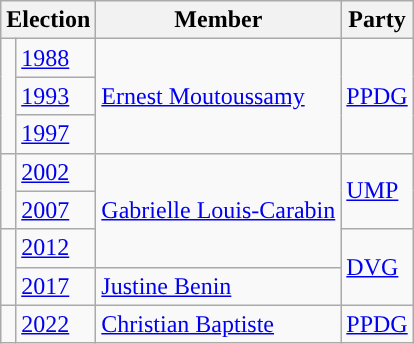<table class="wikitable">
<tr>
<th colspan="2">Election</th>
<th>Member</th>
<th>Party</th>
</tr>
<tr>
<td rowspan="3" style="color:inherit;background-color: "></td>
<td><a href='#'>1988</a></td>
<td rowspan="3"><a href='#'>Ernest Moutoussamy</a></td>
<td rowspan="3"><a href='#'>PPDG</a></td>
</tr>
<tr>
<td><a href='#'>1993</a></td>
</tr>
<tr>
<td><a href='#'>1997</a></td>
</tr>
<tr>
<td rowspan="2" style="color:inherit;background-color: "></td>
<td><a href='#'>2002</a></td>
<td rowspan="3"><a href='#'>Gabrielle Louis-Carabin</a></td>
<td rowspan="2"><a href='#'>UMP</a></td>
</tr>
<tr>
<td><a href='#'>2007</a></td>
</tr>
<tr>
<td rowspan="2" style="color:inherit;background-color: "></td>
<td><a href='#'>2012</a></td>
<td rowspan="2"><a href='#'>DVG</a></td>
</tr>
<tr>
<td><a href='#'>2017</a></td>
<td><a href='#'>Justine Benin</a></td>
</tr>
<tr>
<td style="color:inherit;background-color: "></td>
<td><a href='#'>2022</a></td>
<td><a href='#'>Christian Baptiste</a></td>
<td><a href='#'>PPDG</a></td>
</tr>
</table>
